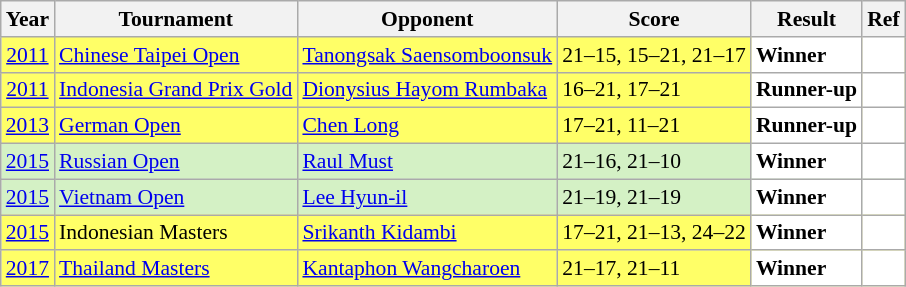<table class="sortable wikitable" style="font-size: 90%">
<tr>
<th>Year</th>
<th>Tournament</th>
<th>Opponent</th>
<th>Score</th>
<th>Result</th>
<th>Ref</th>
</tr>
<tr style="background:#FFFF67">
<td align="center"><a href='#'>2011</a></td>
<td align="left"><a href='#'>Chinese Taipei Open</a></td>
<td align="left"> <a href='#'>Tanongsak Saensomboonsuk</a></td>
<td align="left">21–15, 15–21, 21–17</td>
<td style="text-align:left; background:white"> <strong>Winner</strong></td>
<td style="text-align:center; background:white"></td>
</tr>
<tr style="background:#FFFF67">
<td align="center"><a href='#'>2011</a></td>
<td align="left"><a href='#'>Indonesia Grand Prix Gold</a></td>
<td align="left"> <a href='#'>Dionysius Hayom Rumbaka</a></td>
<td align="left">16–21, 17–21</td>
<td style="text-align:left; background:white"> <strong>Runner-up</strong></td>
<td style="text-align:center; background:white"></td>
</tr>
<tr style="background:#FFFF67">
<td align="center"><a href='#'>2013</a></td>
<td align="left"><a href='#'>German Open</a></td>
<td align="left"> <a href='#'>Chen Long</a></td>
<td align="left">17–21, 11–21</td>
<td style="text-align:left; background:white"> <strong>Runner-up</strong></td>
<td style="text-align:center; background:white"></td>
</tr>
<tr style="background:#D4F1C5">
<td align="center"><a href='#'>2015</a></td>
<td align="left"><a href='#'>Russian Open</a></td>
<td align="left"> <a href='#'>Raul Must</a></td>
<td align="left">21–16, 21–10</td>
<td style="text-align:left; background:white"> <strong>Winner</strong></td>
<td style="text-align:center; background:white"></td>
</tr>
<tr style="background:#D4F1C5">
<td align="center"><a href='#'>2015</a></td>
<td align="left"><a href='#'>Vietnam Open</a></td>
<td align="left"> <a href='#'>Lee Hyun-il</a></td>
<td align="left">21–19, 21–19</td>
<td style="text-align:left; background:white"> <strong>Winner</strong></td>
<td style="text-align:center; background:white"></td>
</tr>
<tr style="background:#FFFF67">
<td align="center"><a href='#'>2015</a></td>
<td align="left">Indonesian Masters</td>
<td align="left"> <a href='#'>Srikanth Kidambi</a></td>
<td align="left">17–21, 21–13, 24–22</td>
<td style="text-align:left; background:white"> <strong>Winner</strong></td>
<td style="text-align:center; background:white"></td>
</tr>
<tr style="background:#FFFF67">
<td align="center"><a href='#'>2017</a></td>
<td align="left"><a href='#'>Thailand Masters</a></td>
<td align="left"> <a href='#'>Kantaphon Wangcharoen</a></td>
<td align="left">21–17, 21–11</td>
<td style="text-align:left; background:white"> <strong>Winner</strong></td>
<td style="text-align:center; background:white"></td>
</tr>
</table>
